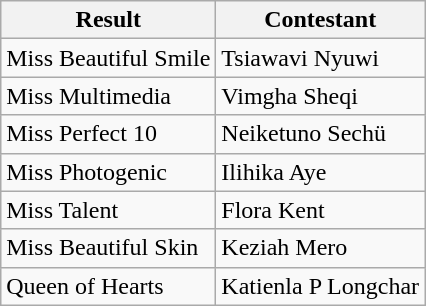<table class="wikitable">
<tr>
<th>Result</th>
<th>Contestant</th>
</tr>
<tr>
<td>Miss Beautiful Smile</td>
<td>Tsiawavi Nyuwi</td>
</tr>
<tr>
<td>Miss Multimedia</td>
<td>Vimgha Sheqi</td>
</tr>
<tr>
<td>Miss Perfect 10</td>
<td>Neiketuno Sechü</td>
</tr>
<tr>
<td>Miss Photogenic</td>
<td>Ilihika Aye</td>
</tr>
<tr>
<td>Miss Talent</td>
<td>Flora Kent</td>
</tr>
<tr>
<td>Miss Beautiful Skin</td>
<td>Keziah Mero</td>
</tr>
<tr>
<td>Queen of Hearts</td>
<td>Katienla P Longchar</td>
</tr>
</table>
